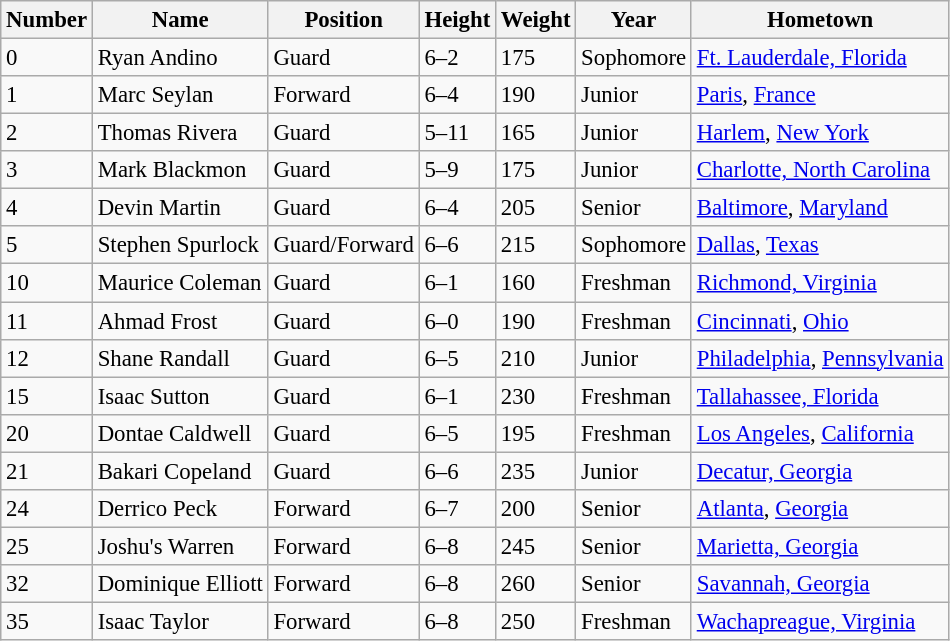<table class="wikitable sortable" style="font-size: 95%;">
<tr>
<th>Number</th>
<th>Name</th>
<th>Position</th>
<th>Height</th>
<th>Weight</th>
<th>Year</th>
<th>Hometown</th>
</tr>
<tr>
<td>0</td>
<td>Ryan Andino</td>
<td>Guard</td>
<td>6–2</td>
<td>175</td>
<td>Sophomore</td>
<td><a href='#'>Ft. Lauderdale, Florida</a></td>
</tr>
<tr>
<td>1</td>
<td>Marc Seylan</td>
<td>Forward</td>
<td>6–4</td>
<td>190</td>
<td>Junior</td>
<td><a href='#'>Paris</a>, <a href='#'>France</a></td>
</tr>
<tr>
<td>2</td>
<td>Thomas Rivera</td>
<td>Guard</td>
<td>5–11</td>
<td>165</td>
<td>Junior</td>
<td><a href='#'>Harlem</a>, <a href='#'>New York</a></td>
</tr>
<tr>
<td>3</td>
<td>Mark Blackmon</td>
<td>Guard</td>
<td>5–9</td>
<td>175</td>
<td>Junior</td>
<td><a href='#'>Charlotte, North Carolina</a></td>
</tr>
<tr>
<td>4</td>
<td>Devin Martin</td>
<td>Guard</td>
<td>6–4</td>
<td>205</td>
<td>Senior</td>
<td><a href='#'>Baltimore</a>, <a href='#'>Maryland</a></td>
</tr>
<tr>
<td>5</td>
<td>Stephen Spurlock</td>
<td>Guard/Forward</td>
<td>6–6</td>
<td>215</td>
<td>Sophomore</td>
<td><a href='#'>Dallas</a>, <a href='#'>Texas</a></td>
</tr>
<tr>
<td>10</td>
<td>Maurice Coleman</td>
<td>Guard</td>
<td>6–1</td>
<td>160</td>
<td>Freshman</td>
<td><a href='#'>Richmond, Virginia</a></td>
</tr>
<tr>
<td>11</td>
<td>Ahmad Frost</td>
<td>Guard</td>
<td>6–0</td>
<td>190</td>
<td>Freshman</td>
<td><a href='#'>Cincinnati</a>, <a href='#'>Ohio</a></td>
</tr>
<tr>
<td>12</td>
<td>Shane Randall</td>
<td>Guard</td>
<td>6–5</td>
<td>210</td>
<td>Junior</td>
<td><a href='#'>Philadelphia</a>, <a href='#'>Pennsylvania</a></td>
</tr>
<tr>
<td>15</td>
<td>Isaac Sutton</td>
<td>Guard</td>
<td>6–1</td>
<td>230</td>
<td>Freshman</td>
<td><a href='#'>Tallahassee, Florida</a></td>
</tr>
<tr>
<td>20</td>
<td>Dontae Caldwell</td>
<td>Guard</td>
<td>6–5</td>
<td>195</td>
<td>Freshman</td>
<td><a href='#'>Los Angeles</a>, <a href='#'>California</a></td>
</tr>
<tr>
<td>21</td>
<td>Bakari Copeland</td>
<td>Guard</td>
<td>6–6</td>
<td>235</td>
<td>Junior</td>
<td><a href='#'>Decatur, Georgia</a></td>
</tr>
<tr>
<td>24</td>
<td>Derrico Peck</td>
<td>Forward</td>
<td>6–7</td>
<td>200</td>
<td>Senior</td>
<td><a href='#'>Atlanta</a>, <a href='#'>Georgia</a></td>
</tr>
<tr>
<td>25</td>
<td>Joshu's Warren</td>
<td>Forward</td>
<td>6–8</td>
<td>245</td>
<td>Senior</td>
<td><a href='#'>Marietta, Georgia</a></td>
</tr>
<tr>
<td>32</td>
<td>Dominique Elliott</td>
<td>Forward</td>
<td>6–8</td>
<td>260</td>
<td>Senior</td>
<td><a href='#'>Savannah, Georgia</a></td>
</tr>
<tr>
<td>35</td>
<td>Isaac Taylor</td>
<td>Forward</td>
<td>6–8</td>
<td>250</td>
<td>Freshman</td>
<td><a href='#'>Wachapreague, Virginia</a></td>
</tr>
</table>
